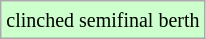<table class="wikitable">
<tr>
<td style="background-color: #ccffcc;"><small>clinched semifinal berth</small></td>
</tr>
</table>
